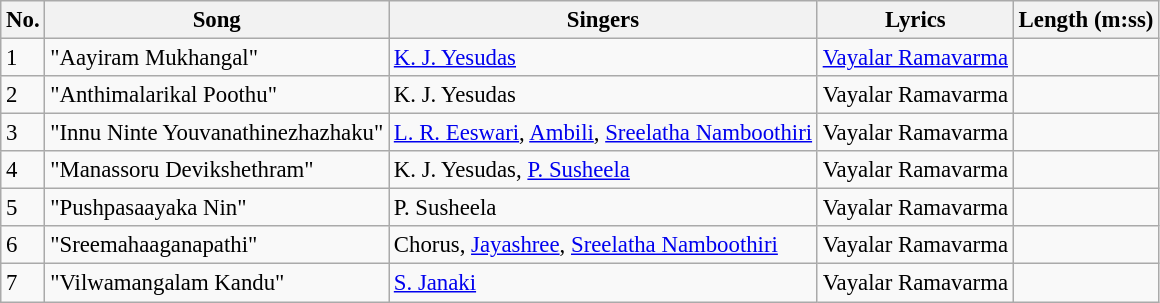<table class="wikitable" style="font-size:95%;">
<tr>
<th>No.</th>
<th>Song</th>
<th>Singers</th>
<th>Lyrics</th>
<th>Length (m:ss)</th>
</tr>
<tr>
<td>1</td>
<td>"Aayiram Mukhangal"</td>
<td><a href='#'>K. J. Yesudas</a></td>
<td><a href='#'>Vayalar Ramavarma</a></td>
<td></td>
</tr>
<tr>
<td>2</td>
<td>"Anthimalarikal Poothu"</td>
<td>K. J. Yesudas</td>
<td>Vayalar Ramavarma</td>
<td></td>
</tr>
<tr>
<td>3</td>
<td>"Innu Ninte Youvanathinezhazhaku"</td>
<td><a href='#'>L. R. Eeswari</a>, <a href='#'>Ambili</a>, <a href='#'>Sreelatha Namboothiri</a></td>
<td>Vayalar Ramavarma</td>
<td></td>
</tr>
<tr>
<td>4</td>
<td>"Manassoru Devikshethram"</td>
<td>K. J. Yesudas, <a href='#'>P. Susheela</a></td>
<td>Vayalar Ramavarma</td>
<td></td>
</tr>
<tr>
<td>5</td>
<td>"Pushpasaayaka Nin"</td>
<td>P. Susheela</td>
<td>Vayalar Ramavarma</td>
<td></td>
</tr>
<tr>
<td>6</td>
<td>"Sreemahaaganapathi"</td>
<td>Chorus, <a href='#'>Jayashree</a>, <a href='#'>Sreelatha Namboothiri</a></td>
<td>Vayalar Ramavarma</td>
<td></td>
</tr>
<tr>
<td>7</td>
<td>"Vilwamangalam Kandu"</td>
<td><a href='#'>S. Janaki</a></td>
<td>Vayalar Ramavarma</td>
<td></td>
</tr>
</table>
